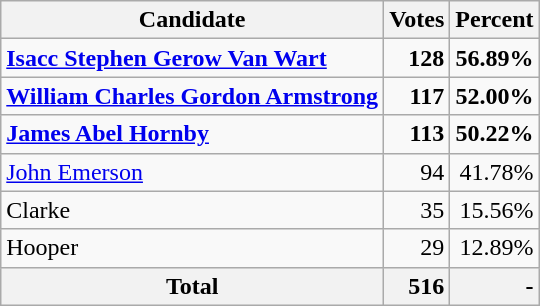<table class="wikitable">
<tr>
<th>Candidate</th>
<th>Votes</th>
<th>Percent</th>
</tr>
<tr>
<td style="font-weight:bold;"><a href='#'>Isacc Stephen Gerow Van Wart</a></td>
<td style="text-align: right; font-weight:bold;">128</td>
<td style="text-align: right; font-weight:bold;">56.89%</td>
</tr>
<tr>
<td style="font-weight:bold;"><a href='#'>William Charles Gordon Armstrong</a></td>
<td style="text-align: right; font-weight:bold;">117</td>
<td style="text-align: right; font-weight:bold;">52.00%</td>
</tr>
<tr>
<td style="font-weight:bold;"><a href='#'>James Abel Hornby</a></td>
<td style="text-align: right; font-weight:bold;">113</td>
<td style="text-align: right; font-weight:bold;">50.22%</td>
</tr>
<tr>
<td><a href='#'>John Emerson</a></td>
<td style="text-align: right;">94</td>
<td style="text-align: right;">41.78%</td>
</tr>
<tr>
<td>Clarke</td>
<td style="text-align: right;">35</td>
<td style="text-align: right;">15.56%</td>
</tr>
<tr>
<td>Hooper</td>
<td style="text-align: right;">29</td>
<td style="text-align: right;">12.89%</td>
</tr>
<tr>
<th>Total</th>
<th style="text-align: right;">516</th>
<th style="text-align: right;">-</th>
</tr>
</table>
